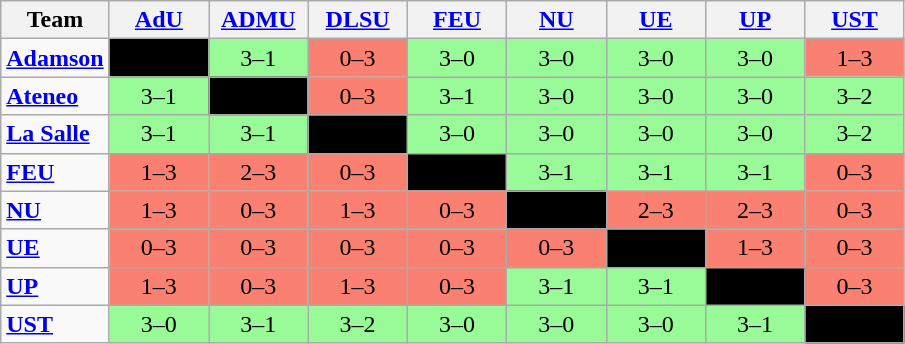<table class=wikitable style="text-align:center;">
<tr>
<th width=12%>Team</th>
<th width=11%><a href='#'>AdU</a></th>
<th width=11%><a href='#'>ADMU</a></th>
<th width=11%><a href='#'>DLSU</a></th>
<th width=11%><a href='#'>FEU</a></th>
<th width=11%><a href='#'>NU</a></th>
<th width=11%><a href='#'>UE</a></th>
<th width=11%><a href='#'>UP</a></th>
<th width=11%><a href='#'>UST</a></th>
</tr>
<tr>
<td align=left><strong><a href='#'>Adamson</a></strong></td>
<td bgcolor=black></td>
<td bgcolor="#98fb98"> 3–1</td>
<td bgcolor=salmon> 0–3</td>
<td bgcolor="#98fb98"> 3–0</td>
<td bgcolor="#98fb98"> 3–0</td>
<td bgcolor="#98fb98"> 3–0</td>
<td bgcolor="#98fb98"> 3–0</td>
<td bgcolor=salmon> 1–3</td>
</tr>
<tr>
<td align=left><strong><a href='#'>Ateneo</a></strong></td>
<td bgcolor="#98fb98"> 3–1</td>
<td bgcolor=black></td>
<td bgcolor=salmon> 0–3</td>
<td bgcolor="#98fb98"> 3–1</td>
<td bgcolor="#98fb98"> 3–0</td>
<td bgcolor="#98fb98"> 3–0</td>
<td bgcolor="#98fb98"> 3–0</td>
<td bgcolor="#98fb98"> 3–2</td>
</tr>
<tr>
<td align=left><strong><a href='#'>La Salle</a></strong></td>
<td bgcolor="#98fb98"> 3–1</td>
<td bgcolor="#98fb98"> 3–1</td>
<td bgcolor=black></td>
<td bgcolor="#98fb98"> 3–0</td>
<td bgcolor="#98fb98"> 3–0</td>
<td bgcolor="#98fb98"> 3–0</td>
<td bgcolor="#98fb98">3–0</td>
<td bgcolor="#98fb98"> 3–2</td>
</tr>
<tr>
<td align=left><strong><a href='#'>FEU</a></strong></td>
<td bgcolor="salmon"> 1–3</td>
<td bgcolor="salmon"> 2–3</td>
<td bgcolor="salmon"> 0–3</td>
<td bgcolor=black></td>
<td bgcolor="#98fb98"> 3–1</td>
<td bgcolor="#98fb98"> 3–1</td>
<td bgcolor="#98fb98"> 3–1</td>
<td bgcolor="salmon"> 0–3</td>
</tr>
<tr>
<td align=left><strong><a href='#'>NU</a></strong></td>
<td bgcolor="salmon"> 1–3</td>
<td bgcolor="salmon"> 0–3</td>
<td bgcolor="salmon"> 1–3</td>
<td bgcolor=salmon> 0–3</td>
<td bgcolor=black></td>
<td bgcolor=salmon> 2–3</td>
<td bgcolor=salmon> 2–3</td>
<td bgcolor=salmon> 0–3</td>
</tr>
<tr>
<td align=left><strong><a href='#'>UE</a></strong></td>
<td bgcolor=salmon> 0–3</td>
<td bgcolor=salmon> 0–3</td>
<td bgcolor=salmon> 0–3</td>
<td bgcolor=salmon> 0–3</td>
<td bgcolor=salmon> 0–3</td>
<td bgcolor=black></td>
<td bgcolor=salmon> 1–3</td>
<td bgcolor=salmon> 0–3</td>
</tr>
<tr>
<td align=left><strong><a href='#'>UP</a></strong></td>
<td bgcolor=salmon> 1–3</td>
<td bgcolor=salmon> 0–3</td>
<td bgcolor=salmon> 1–3</td>
<td bgcolor=salmon> 0–3</td>
<td bgcolor="#98fb98"> 3–1</td>
<td bgcolor="#98fb98"> 3–1</td>
<td bgcolor=black></td>
<td bgcolor=salmon> 0–3</td>
</tr>
<tr>
<td align=left><strong><a href='#'>UST</a></strong></td>
<td bgcolor="#98fb98">  3–0</td>
<td bgcolor="#98fb98">  3–1</td>
<td bgcolor="#98fb98">  3–2</td>
<td bgcolor="#98fb98">  3–0</td>
<td bgcolor="#98fb98">  3–0</td>
<td bgcolor="#98fb98">  3–0</td>
<td bgcolor="#98fb98">  3–1</td>
<td bgcolor=black></td>
</tr>
</table>
